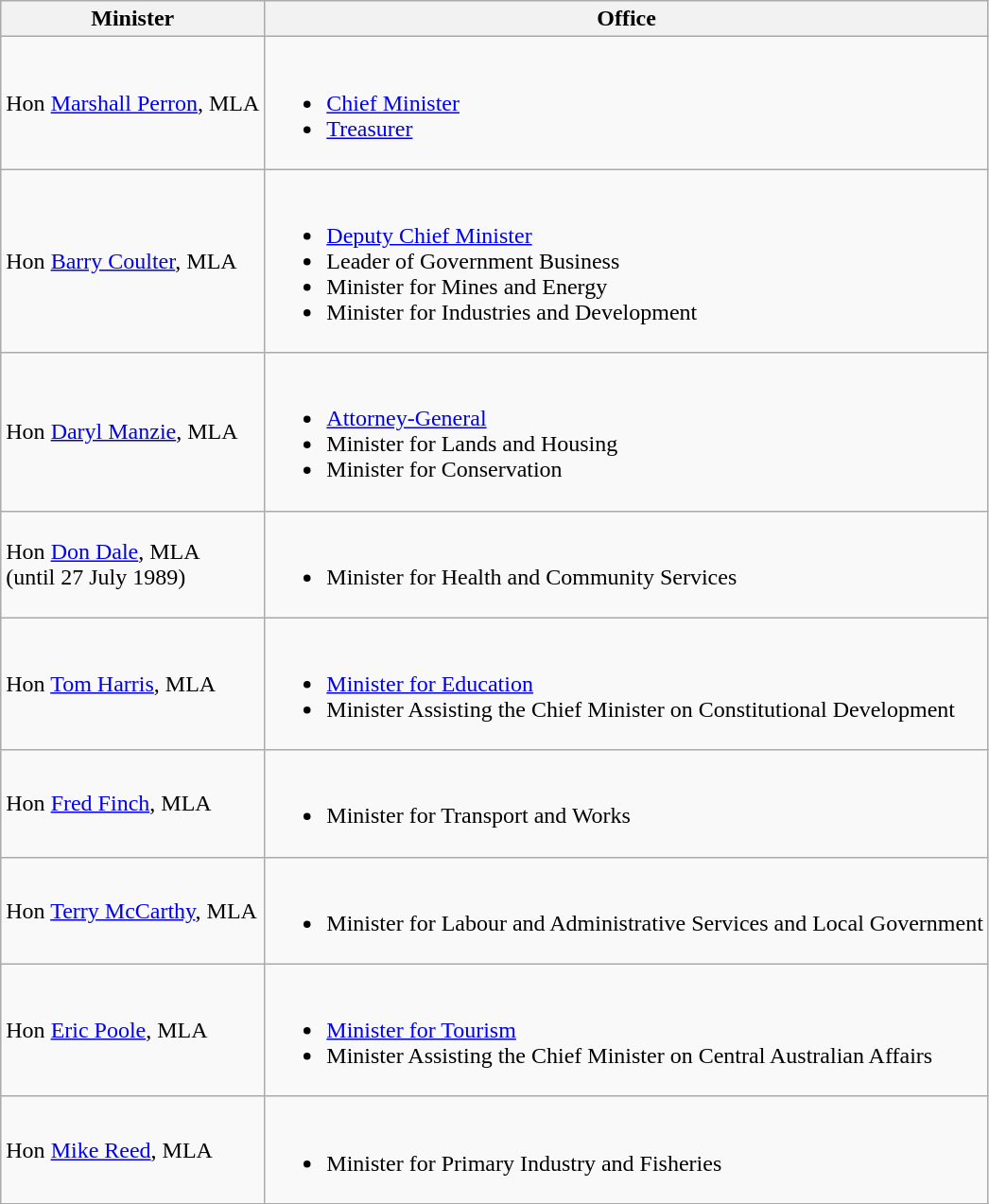<table class="wikitable">
<tr>
<th>Minister</th>
<th>Office</th>
</tr>
<tr>
<td>Hon <a href='#'>Marshall Perron</a>, MLA</td>
<td><br><ul><li><a href='#'>Chief Minister</a></li><li><a href='#'>Treasurer</a></li></ul></td>
</tr>
<tr>
<td>Hon <a href='#'>Barry Coulter</a>, MLA</td>
<td><br><ul><li><a href='#'>Deputy Chief Minister</a></li><li>Leader of Government Business</li><li>Minister for Mines and Energy</li><li>Minister for Industries and Development</li></ul></td>
</tr>
<tr>
<td>Hon <a href='#'>Daryl Manzie</a>, MLA</td>
<td><br><ul><li><a href='#'>Attorney-General</a></li><li>Minister for Lands and Housing</li><li>Minister for Conservation</li></ul></td>
</tr>
<tr>
<td>Hon <a href='#'>Don Dale</a>, MLA<br>(until 27 July 1989)</td>
<td><br><ul><li>Minister for Health and Community Services</li></ul></td>
</tr>
<tr>
<td>Hon <a href='#'>Tom Harris</a>, MLA</td>
<td><br><ul><li><a href='#'>Minister for Education</a></li><li>Minister Assisting the Chief Minister on Constitutional Development</li></ul></td>
</tr>
<tr>
<td>Hon <a href='#'>Fred Finch</a>, MLA</td>
<td><br><ul><li>Minister for Transport and Works</li></ul></td>
</tr>
<tr>
<td>Hon <a href='#'>Terry McCarthy</a>, MLA</td>
<td><br><ul><li>Minister for Labour and Administrative Services and Local Government</li></ul></td>
</tr>
<tr>
<td>Hon <a href='#'>Eric Poole</a>, MLA</td>
<td><br><ul><li><a href='#'>Minister for Tourism</a></li><li>Minister Assisting the Chief Minister on Central Australian Affairs</li></ul></td>
</tr>
<tr>
<td>Hon <a href='#'>Mike Reed</a>, MLA</td>
<td><br><ul><li>Minister for Primary Industry and Fisheries</li></ul></td>
</tr>
<tr>
</tr>
</table>
